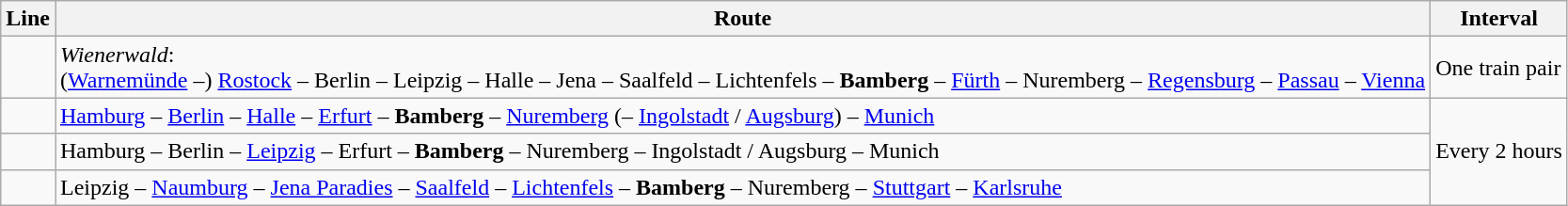<table class="wikitable">
<tr>
<th>Line</th>
<th>Route</th>
<th>Interval</th>
</tr>
<tr>
<td align="center"></td>
<td><em>Wienerwald</em>:<br>(<a href='#'>Warnemünde</a> –) <a href='#'>Rostock</a> – Berlin – Leipzig – Halle – Jena – Saalfeld – Lichtenfels – <strong>Bamberg</strong> – <a href='#'>Fürth</a> – Nuremberg – <a href='#'>Regensburg</a> – <a href='#'>Passau</a> – <a href='#'>Vienna</a></td>
<td>One train pair</td>
</tr>
<tr>
<td></td>
<td><a href='#'>Hamburg</a> – <a href='#'>Berlin</a> – <a href='#'>Halle</a> – <a href='#'>Erfurt</a> – <strong>Bamberg</strong> – <a href='#'>Nuremberg</a> (– <a href='#'>Ingolstadt</a> / <a href='#'>Augsburg</a>) – <a href='#'>Munich</a></td>
<td rowspan="3">Every 2 hours</td>
</tr>
<tr>
<td></td>
<td>Hamburg – Berlin  – <a href='#'>Leipzig</a> – Erfurt – <strong>Bamberg</strong> – Nuremberg – Ingolstadt /  Augsburg – Munich</td>
</tr>
<tr>
<td align="center"></td>
<td>Leipzig – <a href='#'>Naumburg</a> – <a href='#'>Jena Paradies</a> – <a href='#'>Saalfeld</a> – <a href='#'>Lichtenfels</a> – <strong>Bamberg</strong> – Nuremberg  – <a href='#'>Stuttgart</a> – <a href='#'>Karlsruhe</a></td>
</tr>
</table>
